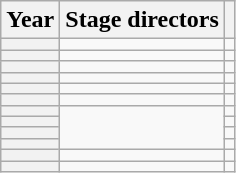<table class="wikitable plainrowheaders" style="text-align:center">
<tr>
<th>Year</th>
<th>Stage directors</th>
<th></th>
</tr>
<tr>
<th scope="row"></th>
<td></td>
<td></td>
</tr>
<tr>
<th scope="row"></th>
<td></td>
<td></td>
</tr>
<tr>
<th scope="row"></th>
<td></td>
<td></td>
</tr>
<tr>
<th scope="row"></th>
<td></td>
<td></td>
</tr>
<tr>
<th scope="row"></th>
<td></td>
<td></td>
</tr>
<tr>
<th scope="row"></th>
<td></td>
<td></td>
</tr>
<tr>
<th scope="row"></th>
<td rowspan="4"></td>
<td></td>
</tr>
<tr>
<th scope="row"></th>
<td></td>
</tr>
<tr>
<th scope="row"></th>
<td></td>
</tr>
<tr>
<th scope="row"></th>
<td></td>
</tr>
<tr>
<th scope="row"></th>
<td></td>
<td></td>
</tr>
<tr>
<th scope="row"></th>
<td></td>
<td></td>
</tr>
</table>
